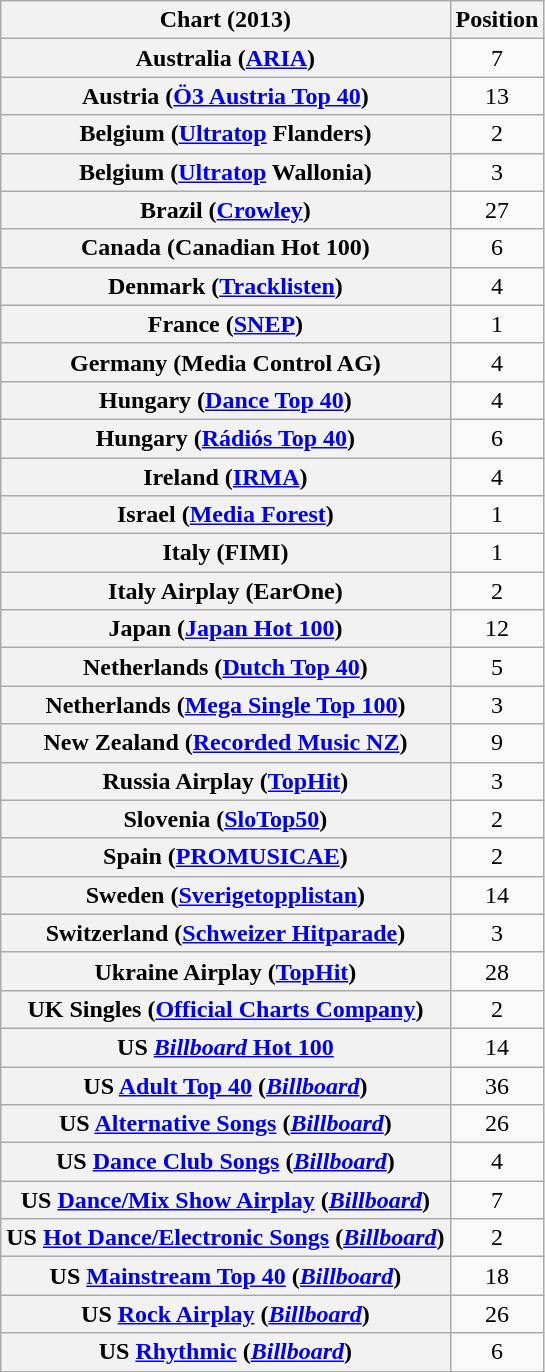<table class="wikitable plainrowheaders sortable" style="text-align:center">
<tr>
<th scope="col">Chart (2013)</th>
<th scope="col">Position</th>
</tr>
<tr>
<th scope="row">Australia (<a href='#'>ARIA</a>)</th>
<td style="text-align:center;">7</td>
</tr>
<tr>
<th scope="row">Austria (<a href='#'>Ö3 Austria Top 40</a>)</th>
<td style="text-align:center;">13</td>
</tr>
<tr>
<th scope="row">Belgium (<a href='#'>Ultratop</a> Flanders)</th>
<td style="text-align:center;">2</td>
</tr>
<tr>
<th scope="row">Belgium (<a href='#'>Ultratop</a> Wallonia)</th>
<td style="text-align:center;">3</td>
</tr>
<tr>
<th scope="row">Brazil (<a href='#'>Crowley</a>)</th>
<td align="center">27</td>
</tr>
<tr>
<th scope="row">Canada (Canadian Hot 100)</th>
<td align="center">6</td>
</tr>
<tr>
<th scope="row">Denmark (<a href='#'>Tracklisten</a>)</th>
<td style="text-align:center;">4</td>
</tr>
<tr>
<th scope="row">France (<a href='#'>SNEP</a>)</th>
<td align="center">1</td>
</tr>
<tr>
<th scope="row">Germany (Media Control AG)</th>
<td style="text-align:center;">4</td>
</tr>
<tr>
<th scope="row">Hungary (<a href='#'>Dance Top 40</a>)</th>
<td style="text-align:center;">4</td>
</tr>
<tr>
<th scope="row">Hungary (<a href='#'>Rádiós Top 40</a>)</th>
<td align="center">6</td>
</tr>
<tr>
<th scope="row">Ireland (<a href='#'>IRMA</a>)</th>
<td align="center">4</td>
</tr>
<tr>
<th scope="row">Israel (<a href='#'>Media Forest</a>)</th>
<td align="center">1</td>
</tr>
<tr>
<th scope="row">Italy (FIMI)</th>
<td style="text-align:center;">1</td>
</tr>
<tr>
<th scope="row">Italy Airplay (EarOne)</th>
<td>2</td>
</tr>
<tr>
<th scope="row">Japan (<a href='#'>Japan Hot 100</a>)</th>
<td style="text-align:center;">12</td>
</tr>
<tr>
<th scope="row">Netherlands (<a href='#'>Dutch Top 40</a>)</th>
<td style="text-align:center;">5</td>
</tr>
<tr>
<th scope="row">Netherlands (<a href='#'>Mega Single Top 100</a>)</th>
<td align="center">3</td>
</tr>
<tr>
<th scope="row">New Zealand (<a href='#'>Recorded Music NZ</a>)</th>
<td align="center">9</td>
</tr>
<tr>
<th scope="row">Russia Airplay (<a href='#'>TopHit</a>)</th>
<td style="text-align:center;">3</td>
</tr>
<tr>
<th scope="row">Slovenia (<a href='#'>SloTop50</a>)</th>
<td style="text-align:center;">2</td>
</tr>
<tr>
<th scope="row">Spain (<a href='#'>PROMUSICAE</a>)</th>
<td style="text-align:center;">2</td>
</tr>
<tr>
<th scope="row">Sweden (<a href='#'>Sverigetopplistan</a>)</th>
<td style="text-align:center;">14</td>
</tr>
<tr>
<th scope="row">Switzerland (<a href='#'>Schweizer Hitparade</a>)</th>
<td style="text-align:center;">3</td>
</tr>
<tr>
<th scope="row">Ukraine Airplay (<a href='#'>TopHit</a>)</th>
<td style="text-align:center;">28</td>
</tr>
<tr>
<th scope="row">UK Singles (<a href='#'>Official Charts Company</a>)</th>
<td style="text-align:center;">2</td>
</tr>
<tr>
<th scope="row">US <a href='#'><em>Billboard</em> Hot 100</a></th>
<td style="text-align:center;">14</td>
</tr>
<tr>
<th scope="row">US <a href='#'>Adult Top 40</a> (<em><a href='#'>Billboard</a></em>)</th>
<td style="text-align:center;">36</td>
</tr>
<tr>
<th scope="row">US <a href='#'>Alternative Songs</a> (<em><a href='#'>Billboard</a></em>)</th>
<td style="text-align:center;">26</td>
</tr>
<tr>
<th scope="row">US <a href='#'>Dance Club Songs</a> (<em><a href='#'>Billboard</a></em>)</th>
<td style="text-align:center;">4</td>
</tr>
<tr>
<th scope="row">US <a href='#'>Dance/Mix Show Airplay</a> (<em><a href='#'>Billboard</a></em>)</th>
<td style="text-align:center;">7</td>
</tr>
<tr>
<th scope="row">US <a href='#'>Hot Dance/Electronic Songs</a> (<em><a href='#'>Billboard</a></em>)</th>
<td style="text-align:center;">2</td>
</tr>
<tr>
<th scope="row">US <a href='#'>Mainstream Top 40</a> (<em><a href='#'>Billboard</a></em>)</th>
<td style="text-align:center;">18</td>
</tr>
<tr>
<th scope="row">US <a href='#'>Rock Airplay</a> (<em><a href='#'>Billboard</a></em>)</th>
<td style="text-align:center;">26</td>
</tr>
<tr>
<th scope="row">US <a href='#'>Rhythmic</a> (<em><a href='#'>Billboard</a></em>)</th>
<td style="text-align:center;">6</td>
</tr>
</table>
